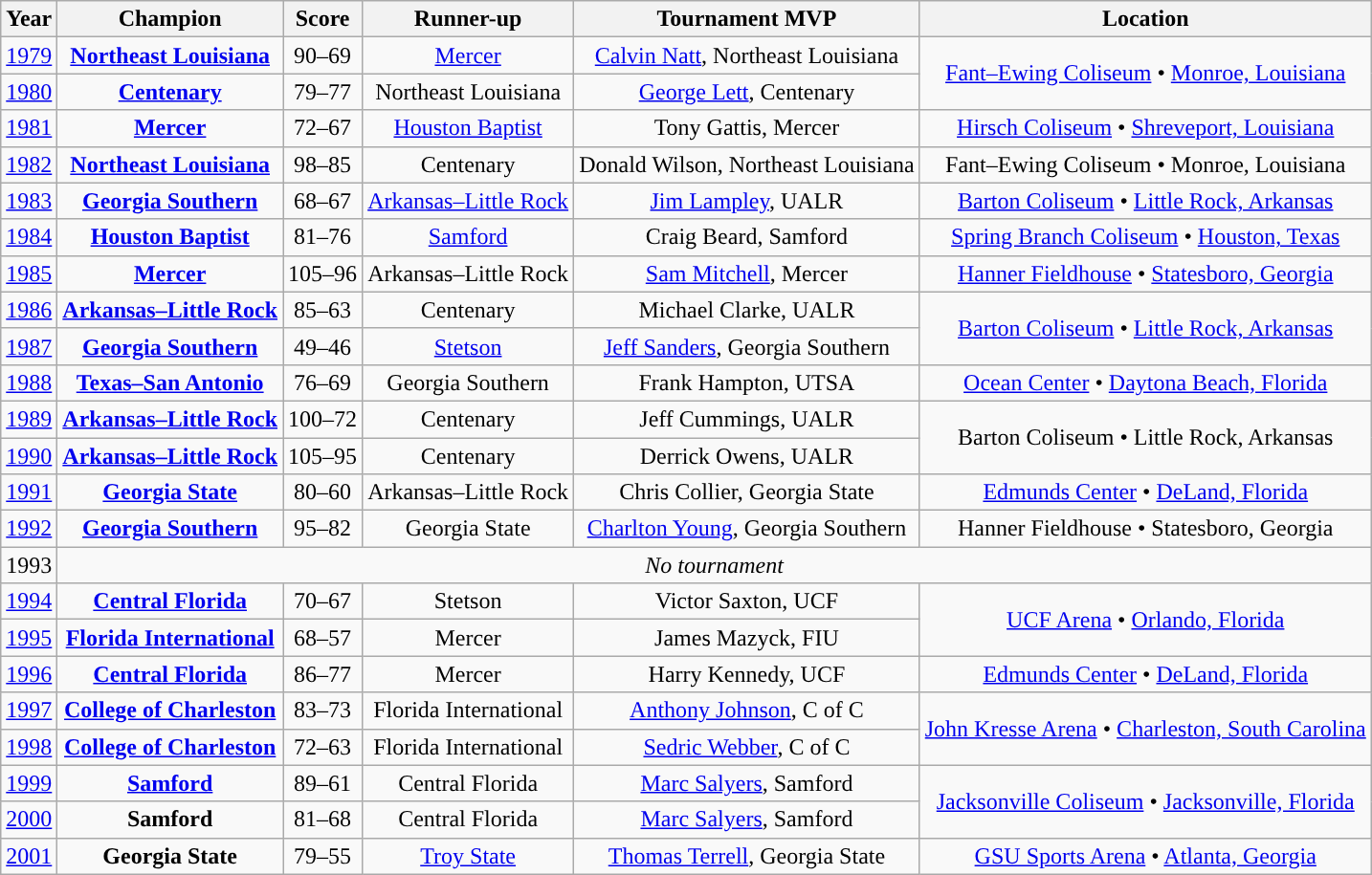<table class="wikitable sortable" style="text-align:center">
<tr>
<th width=px>Year</th>
<th width=px>Champion</th>
<th width=px>Score</th>
<th width=px>Runner-up</th>
<th width=px>Tournament MVP</th>
<th width=px>Location</th>
</tr>
<tr>
<td><a href='#'>1979</a></td>
<td><strong><a href='#'>Northeast Louisiana</a></strong></td>
<td>90–69</td>
<td><a href='#'>Mercer</a></td>
<td><a href='#'>Calvin Natt</a>, Northeast Louisiana</td>
<td rowspan=2><a href='#'>Fant–Ewing Coliseum</a> • <a href='#'>Monroe, Louisiana</a></td>
</tr>
<tr>
<td><a href='#'>1980</a></td>
<td><strong><a href='#'>Centenary</a></strong></td>
<td>79–77</td>
<td>Northeast Louisiana</td>
<td><a href='#'>George Lett</a>, Centenary</td>
</tr>
<tr>
<td><a href='#'>1981</a></td>
<td><strong><a href='#'>Mercer</a></strong></td>
<td>72–67</td>
<td><a href='#'>Houston Baptist</a></td>
<td>Tony Gattis, Mercer</td>
<td><a href='#'>Hirsch Coliseum</a> • <a href='#'>Shreveport, Louisiana</a></td>
</tr>
<tr>
<td><a href='#'>1982</a></td>
<td><strong><a href='#'>Northeast Louisiana</a></strong></td>
<td>98–85</td>
<td>Centenary</td>
<td>Donald Wilson, Northeast Louisiana</td>
<td>Fant–Ewing Coliseum • Monroe, Louisiana</td>
</tr>
<tr>
<td><a href='#'>1983</a></td>
<td><strong><a href='#'>Georgia Southern</a></strong></td>
<td>68–67</td>
<td><a href='#'>Arkansas–Little Rock</a></td>
<td><a href='#'>Jim Lampley</a>, UALR</td>
<td><a href='#'>Barton Coliseum</a> • <a href='#'>Little Rock, Arkansas</a></td>
</tr>
<tr>
<td><a href='#'>1984</a></td>
<td><strong><a href='#'>Houston Baptist</a></strong></td>
<td>81–76</td>
<td><a href='#'>Samford</a></td>
<td>Craig Beard, Samford</td>
<td><a href='#'>Spring Branch Coliseum</a> • <a href='#'>Houston, Texas</a></td>
</tr>
<tr>
<td><a href='#'>1985</a></td>
<td><strong><a href='#'>Mercer</a></strong></td>
<td>105–96</td>
<td>Arkansas–Little Rock</td>
<td><a href='#'>Sam Mitchell</a>, Mercer</td>
<td><a href='#'>Hanner Fieldhouse</a> • <a href='#'>Statesboro, Georgia</a></td>
</tr>
<tr>
<td><a href='#'>1986</a></td>
<td><strong><a href='#'>Arkansas–Little Rock</a></strong></td>
<td>85–63</td>
<td>Centenary</td>
<td>Michael Clarke, UALR</td>
<td rowspan=2><a href='#'>Barton Coliseum</a> • <a href='#'>Little Rock, Arkansas</a></td>
</tr>
<tr>
<td><a href='#'>1987</a></td>
<td><strong><a href='#'>Georgia Southern</a></strong></td>
<td>49–46</td>
<td><a href='#'>Stetson</a></td>
<td><a href='#'>Jeff Sanders</a>, Georgia Southern</td>
</tr>
<tr>
<td><a href='#'>1988</a></td>
<td><strong><a href='#'>Texas–San Antonio</a></strong></td>
<td>76–69</td>
<td>Georgia Southern</td>
<td>Frank Hampton, UTSA</td>
<td><a href='#'>Ocean Center</a> • <a href='#'>Daytona Beach, Florida</a></td>
</tr>
<tr>
<td><a href='#'>1989</a></td>
<td><strong><a href='#'>Arkansas–Little Rock</a></strong></td>
<td>100–72</td>
<td>Centenary</td>
<td>Jeff Cummings, UALR</td>
<td rowspan=2>Barton Coliseum • Little Rock, Arkansas</td>
</tr>
<tr>
<td><a href='#'>1990</a></td>
<td><strong><a href='#'>Arkansas–Little Rock</a></strong></td>
<td>105–95</td>
<td>Centenary</td>
<td>Derrick Owens, UALR</td>
</tr>
<tr>
<td><a href='#'>1991</a></td>
<td><strong><a href='#'>Georgia State</a></strong></td>
<td>80–60</td>
<td>Arkansas–Little Rock</td>
<td>Chris Collier, Georgia State</td>
<td><a href='#'>Edmunds Center</a> • <a href='#'>DeLand, Florida</a></td>
</tr>
<tr>
<td><a href='#'>1992</a></td>
<td><strong><a href='#'>Georgia Southern</a></strong></td>
<td>95–82</td>
<td>Georgia State</td>
<td><a href='#'>Charlton Young</a>, Georgia Southern</td>
<td>Hanner Fieldhouse • Statesboro, Georgia</td>
</tr>
<tr>
<td>1993</td>
<td colspan=5 align="center"><em>No tournament</em></td>
</tr>
<tr>
<td><a href='#'>1994</a></td>
<td><strong><a href='#'>Central Florida</a></strong></td>
<td>70–67</td>
<td>Stetson</td>
<td>Victor Saxton, UCF</td>
<td rowspan=2><a href='#'>UCF Arena</a> • <a href='#'>Orlando, Florida</a></td>
</tr>
<tr>
<td><a href='#'>1995</a></td>
<td><strong><a href='#'>Florida International</a></strong></td>
<td>68–57</td>
<td>Mercer</td>
<td>James Mazyck, FIU</td>
</tr>
<tr>
<td><a href='#'>1996</a></td>
<td><strong><a href='#'>Central Florida</a></strong></td>
<td>86–77</td>
<td>Mercer</td>
<td>Harry Kennedy, UCF</td>
<td><a href='#'>Edmunds Center</a> • <a href='#'>DeLand, Florida</a></td>
</tr>
<tr>
<td><a href='#'>1997</a></td>
<td><strong><a href='#'>College of Charleston</a></strong></td>
<td>83–73</td>
<td>Florida International</td>
<td><a href='#'>Anthony Johnson</a>, C of C</td>
<td rowspan=2><a href='#'>John Kresse Arena</a> • <a href='#'>Charleston, South Carolina</a></td>
</tr>
<tr>
<td><a href='#'>1998</a></td>
<td><strong><a href='#'>College of Charleston</a></strong></td>
<td>72–63</td>
<td>Florida International</td>
<td><a href='#'>Sedric Webber</a>, C of C</td>
</tr>
<tr>
<td><a href='#'>1999</a></td>
<td><strong><a href='#'>Samford</a></strong></td>
<td>89–61</td>
<td>Central Florida</td>
<td><a href='#'>Marc Salyers</a>, Samford</td>
<td rowspan=2><a href='#'>Jacksonville Coliseum</a> • <a href='#'>Jacksonville, Florida</a></td>
</tr>
<tr>
<td><a href='#'>2000</a></td>
<td><strong>Samford</strong></td>
<td>81–68</td>
<td>Central Florida</td>
<td><a href='#'>Marc Salyers</a>, Samford</td>
</tr>
<tr>
<td><a href='#'>2001</a></td>
<td><strong>Georgia State</strong></td>
<td>79–55</td>
<td><a href='#'>Troy State</a></td>
<td><a href='#'>Thomas Terrell</a>, Georgia State</td>
<td><a href='#'>GSU Sports Arena</a> • <a href='#'>Atlanta, Georgia</a></td>
</tr>
</table>
